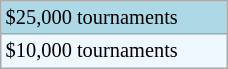<table class="wikitable" style="font-size:85%; width:12%;">
<tr style="background:lightblue;">
<td>$25,000 tournaments</td>
</tr>
<tr style="background:#f0f8ff;">
<td>$10,000 tournaments</td>
</tr>
</table>
